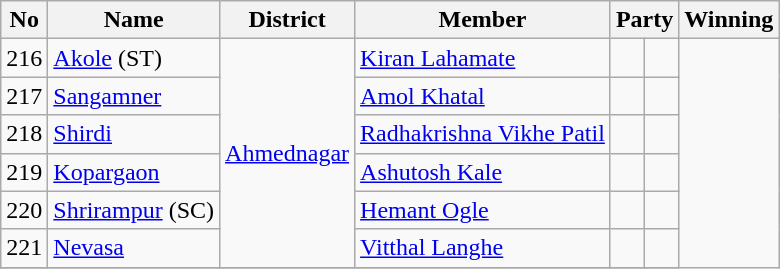<table class="wikitable">
<tr>
<th>No</th>
<th>Name</th>
<th>District</th>
<th>Member</th>
<th colspan="2">Party</th>
<th colspan=2>Winning<br></th>
</tr>
<tr>
<td>216</td>
<td><a href='#'>Akole</a> (ST)</td>
<td rowspan="6"><a href='#'>Ahmednagar</a></td>
<td><a href='#'>Kiran Lahamate</a></td>
<td></td>
<td></td>
</tr>
<tr>
<td>217</td>
<td><a href='#'>Sangamner</a></td>
<td><a href='#'>Amol Khatal</a></td>
<td></td>
<td></td>
</tr>
<tr>
<td>218</td>
<td><a href='#'>Shirdi</a></td>
<td><a href='#'>Radhakrishna Vikhe Patil</a></td>
<td></td>
<td></td>
</tr>
<tr>
<td>219</td>
<td><a href='#'>Kopargaon</a></td>
<td><a href='#'>Ashutosh Kale</a></td>
<td></td>
<td></td>
</tr>
<tr>
<td>220</td>
<td><a href='#'>Shrirampur</a> (SC)</td>
<td><a href='#'>Hemant Ogle</a></td>
<td></td>
<td></td>
</tr>
<tr>
<td>221</td>
<td><a href='#'>Nevasa</a></td>
<td><a href='#'>Vitthal Langhe</a></td>
<td></td>
<td></td>
</tr>
<tr>
</tr>
</table>
